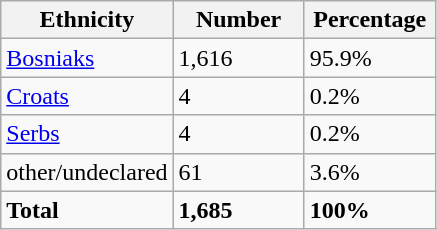<table class="wikitable">
<tr>
<th width="100px">Ethnicity</th>
<th width="80px">Number</th>
<th width="80px">Percentage</th>
</tr>
<tr>
<td><a href='#'>Bosniaks</a></td>
<td>1,616</td>
<td>95.9%</td>
</tr>
<tr>
<td><a href='#'>Croats</a></td>
<td>4</td>
<td>0.2%</td>
</tr>
<tr>
<td><a href='#'>Serbs</a></td>
<td>4</td>
<td>0.2%</td>
</tr>
<tr>
<td>other/undeclared</td>
<td>61</td>
<td>3.6%</td>
</tr>
<tr>
<td><strong>Total</strong></td>
<td><strong>1,685</strong></td>
<td><strong>100%</strong></td>
</tr>
</table>
